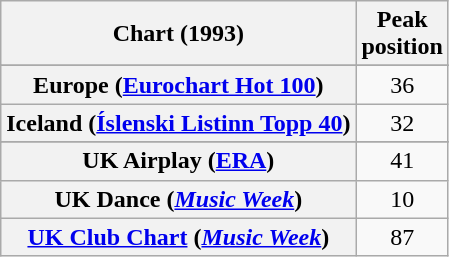<table class="wikitable sortable plainrowheaders" style="text-align:center">
<tr>
<th>Chart (1993)</th>
<th>Peak<br>position</th>
</tr>
<tr>
</tr>
<tr>
<th scope="row">Europe (<a href='#'>Eurochart Hot 100</a>)</th>
<td>36</td>
</tr>
<tr>
<th scope="row">Iceland (<a href='#'>Íslenski Listinn Topp 40</a>)</th>
<td>32</td>
</tr>
<tr>
</tr>
<tr>
</tr>
<tr>
<th scope="row">UK Airplay (<a href='#'>ERA</a>)</th>
<td>41</td>
</tr>
<tr>
<th scope="row">UK Dance (<em><a href='#'>Music Week</a></em>)</th>
<td>10</td>
</tr>
<tr>
<th scope="row"><a href='#'>UK Club Chart</a> (<em><a href='#'>Music Week</a></em>)</th>
<td>87</td>
</tr>
</table>
